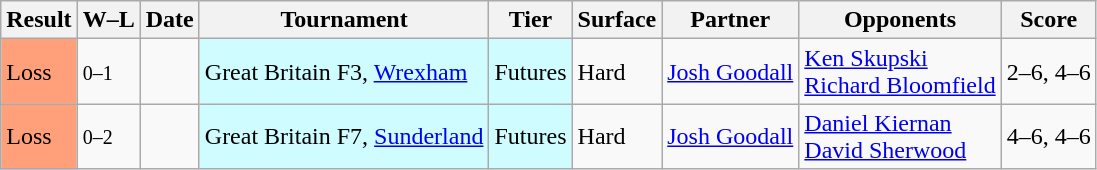<table class="sortable wikitable">
<tr>
<th>Result</th>
<th class="unsortable">W–L</th>
<th>Date</th>
<th>Tournament</th>
<th>Tier</th>
<th>Surface</th>
<th>Partner</th>
<th>Opponents</th>
<th class="unsortable">Score</th>
</tr>
<tr>
<td style="background:#ffa07a;">Loss</td>
<td><small>0–1</small></td>
<td></td>
<td style="background:#cffcff;">Great Britain F3, <a href='#'>Wrexham</a></td>
<td style="background:#cffcff;">Futures</td>
<td>Hard</td>
<td> <a href='#'>Josh Goodall</a></td>
<td> <a href='#'>Ken Skupski</a> <br>  <a href='#'>Richard Bloomfield</a></td>
<td>2–6, 4–6</td>
</tr>
<tr>
<td style="background:#ffa07a;">Loss</td>
<td><small>0–2</small></td>
<td></td>
<td style="background:#cffcff;">Great Britain F7, <a href='#'>Sunderland</a></td>
<td style="background:#cffcff;">Futures</td>
<td>Hard</td>
<td> <a href='#'>Josh Goodall</a></td>
<td> <a href='#'>Daniel Kiernan</a> <br>  <a href='#'>David Sherwood</a></td>
<td>4–6, 4–6</td>
</tr>
</table>
